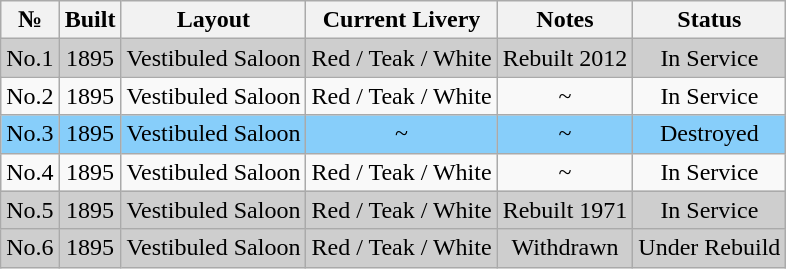<table class="wikitable">
<tr>
<th>№</th>
<th>Built</th>
<th>Layout</th>
<th>Current Livery</th>
<th>Notes</th>
<th>Status</th>
</tr>
<tr bgcolor=#cecece>
<td align="center">No.1</td>
<td align="center">1895</td>
<td align="center">Vestibuled Saloon</td>
<td align="center">Red / Teak / White</td>
<td align="center">Rebuilt 2012</td>
<td align="center">In Service</td>
</tr>
<tr>
<td align="center">No.2</td>
<td align="center">1895</td>
<td align="center">Vestibuled Saloon</td>
<td align="center">Red / Teak / White</td>
<td align="center">~</td>
<td align="center">In Service</td>
</tr>
<tr bgcolor=#87cefa>
<td align="center">No.3</td>
<td align="center">1895</td>
<td align="center">Vestibuled Saloon</td>
<td align="center">~</td>
<td align="center">~</td>
<td align="center">Destroyed</td>
</tr>
<tr>
<td align="center">No.4</td>
<td align="center">1895</td>
<td align="center">Vestibuled Saloon</td>
<td align="center">Red / Teak / White</td>
<td align="center">~</td>
<td align="center">In Service</td>
</tr>
<tr bgcolor=#cecece>
<td align="center">No.5</td>
<td align="center">1895</td>
<td align="center">Vestibuled Saloon</td>
<td align="center">Red / Teak / White</td>
<td align="center">Rebuilt 1971</td>
<td align="center">In Service</td>
</tr>
<tr bgcolor=#cecece>
<td align="center">No.6</td>
<td align="center">1895</td>
<td align="center">Vestibuled Saloon</td>
<td align="center">Red / Teak / White</td>
<td align="center">Withdrawn</td>
<td align="center">Under Rebuild</td>
</tr>
</table>
